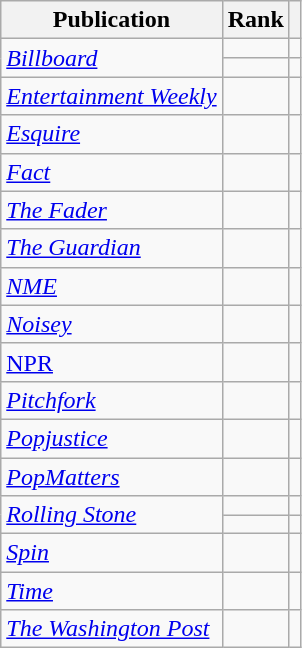<table class="sortable wikitable">
<tr>
<th>Publication</th>
<th>Rank</th>
<th class="unsortable"></th>
</tr>
<tr>
<td rowspan="2"><em><a href='#'>Billboard</a></em></td>
<td></td>
<td></td>
</tr>
<tr>
<td></td>
<td></td>
</tr>
<tr>
<td><em><a href='#'>Entertainment Weekly</a></em></td>
<td></td>
<td></td>
</tr>
<tr>
<td><em><a href='#'>Esquire</a></em></td>
<td></td>
<td></td>
</tr>
<tr>
<td><em><a href='#'>Fact</a></em></td>
<td></td>
<td></td>
</tr>
<tr>
<td><em><a href='#'>The Fader</a></em></td>
<td></td>
<td></td>
</tr>
<tr>
<td><em><a href='#'>The Guardian</a></em></td>
<td></td>
<td></td>
</tr>
<tr>
<td><em><a href='#'>NME</a></em></td>
<td></td>
<td></td>
</tr>
<tr>
<td><em><a href='#'>Noisey</a></em></td>
<td></td>
<td></td>
</tr>
<tr>
<td><a href='#'>NPR</a></td>
<td></td>
<td></td>
</tr>
<tr>
<td><em><a href='#'>Pitchfork</a></em></td>
<td></td>
<td></td>
</tr>
<tr>
<td><em><a href='#'>Popjustice</a></em></td>
<td></td>
<td></td>
</tr>
<tr>
<td><em><a href='#'>PopMatters</a></em></td>
<td></td>
<td></td>
</tr>
<tr>
<td rowspan="2"><em><a href='#'>Rolling Stone</a></em></td>
<td></td>
<td></td>
</tr>
<tr>
<td></td>
<td></td>
</tr>
<tr>
<td><em><a href='#'>Spin</a></em></td>
<td></td>
<td></td>
</tr>
<tr>
<td><em><a href='#'>Time</a></em></td>
<td></td>
<td></td>
</tr>
<tr>
<td><em><a href='#'>The Washington Post</a></em></td>
<td></td>
<td></td>
</tr>
</table>
